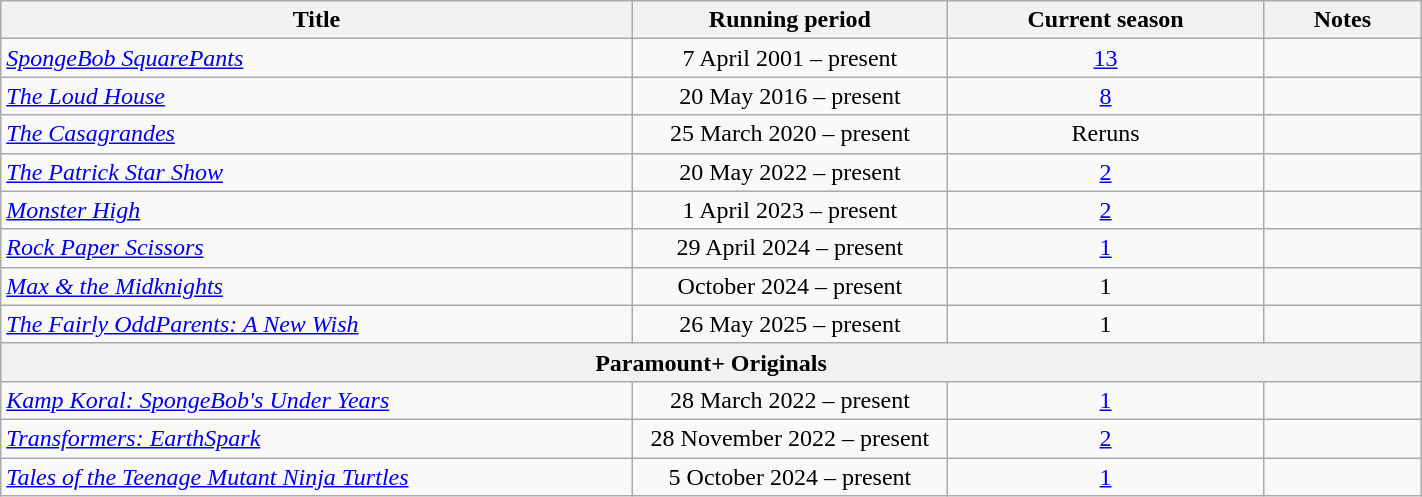<table class="wikitable plainrowheaders sortable" style="width:75%;text-align:center;">
<tr>
<th scope="col" style="width:20%;">Title</th>
<th scope="col" style="width:10%;">Running period</th>
<th scope="col" style="width:10%;">Current season</th>
<th class="unsortable" style="width:5%;">Notes</th>
</tr>
<tr>
<td scope="row" style="text-align:left;"><em><a href='#'>SpongeBob SquarePants</a></em></td>
<td>7 April 2001 – present</td>
<td><a href='#'>13</a></td>
<td></td>
</tr>
<tr>
<td style="text-align:left;" scope="row"><em><a href='#'>The Loud House</a></em></td>
<td>20 May 2016 – present</td>
<td><a href='#'>8</a></td>
<td></td>
</tr>
<tr>
<td style="text-align:left;" scope="row"><em><a href='#'>The Casagrandes</a></em></td>
<td>25 March 2020 – present</td>
<td>Reruns</td>
<td></td>
</tr>
<tr>
<td style="text-align:left;" scope="row"><em><a href='#'>The Patrick Star Show</a></em></td>
<td>20 May 2022 – present</td>
<td><a href='#'>2</a></td>
<td></td>
</tr>
<tr>
<td style="text-align:left;" scope="row"><em><a href='#'>Monster High</a></em></td>
<td>1 April 2023 – present</td>
<td><a href='#'>2</a></td>
<td></td>
</tr>
<tr>
<td style="text-align:left;" scope="row"><em><a href='#'>Rock Paper Scissors</a></em></td>
<td>29 April 2024 – present</td>
<td><a href='#'>1</a></td>
<td></td>
</tr>
<tr>
<td style="text-align:left;" scope="row"><em><a href='#'>Max & the Midknights</a></em></td>
<td>October 2024 – present</td>
<td>1</td>
<td></td>
</tr>
<tr>
<td style="text-align:left;" scope="row"><em><a href='#'>The Fairly OddParents: A New Wish</a></em></td>
<td>26 May 2025 – present</td>
<td>1</td>
<td></td>
</tr>
<tr>
<th colspan="4">Paramount+ Originals</th>
</tr>
<tr>
<td style="text-align:left;" scope="row"><em><a href='#'>Kamp Koral: SpongeBob's Under Years</a></em></td>
<td>28 March 2022 – present</td>
<td><a href='#'>1</a></td>
<td></td>
</tr>
<tr>
<td style="text-align:left;" scope="row"><em><a href='#'>Transformers: EarthSpark</a></em></td>
<td>28 November 2022 – present</td>
<td><a href='#'>2</a></td>
<td></td>
</tr>
<tr>
<td style="text-align:left;" scope="row"><em><a href='#'>Tales of the Teenage Mutant Ninja Turtles</a></em></td>
<td>5 October 2024 – present</td>
<td><a href='#'>1</a></td>
<td></td>
</tr>
</table>
